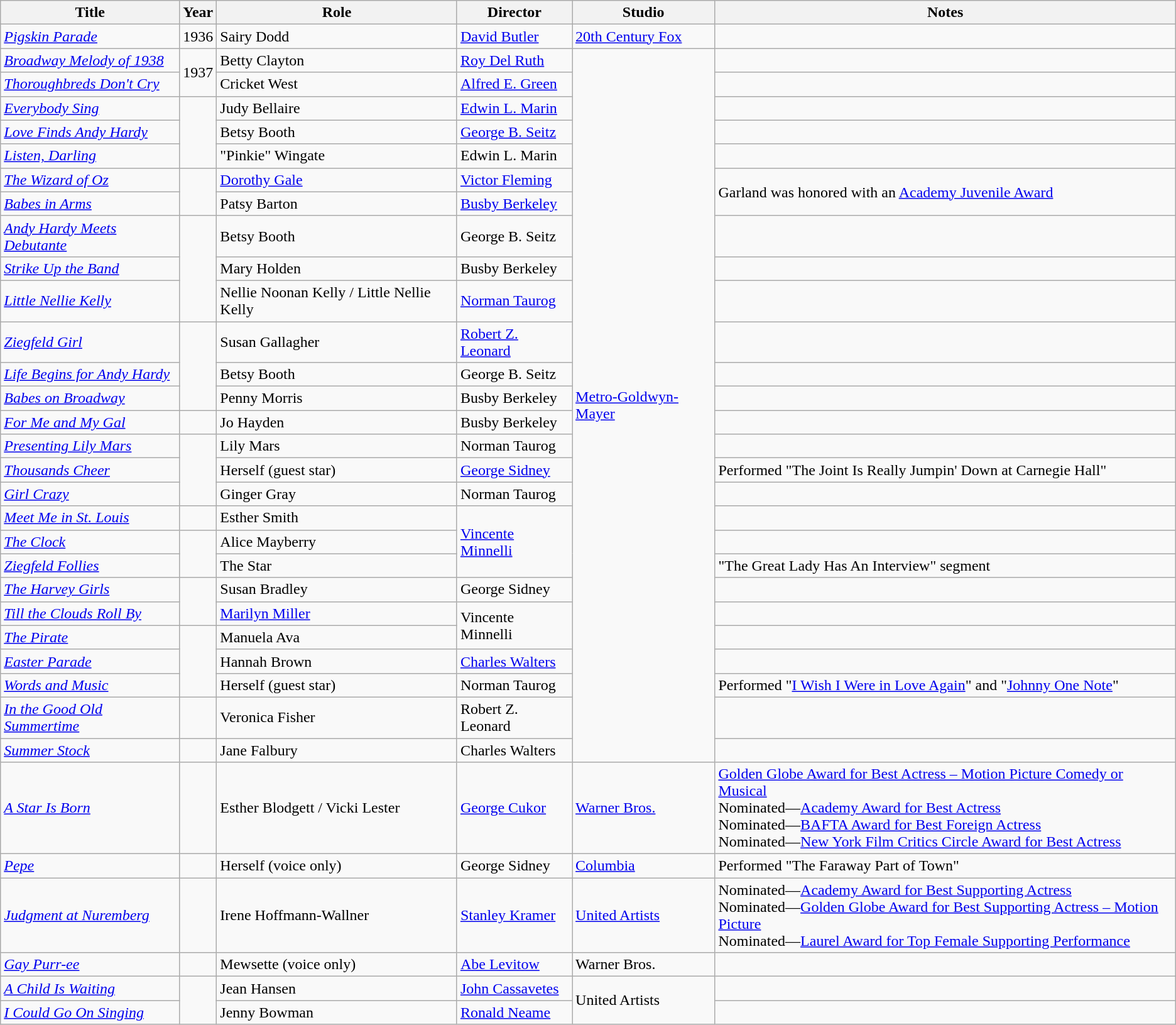<table class="wikitable sortable plainrowheaders">
<tr>
<th scope="col">Title</th>
<th scope="col">Year</th>
<th scope="col">Role</th>
<th scope="col">Director</th>
<th scope="col">Studio</th>
<th scope="col" class="unsortable">Notes</th>
</tr>
<tr>
<td scope="row"><em><a href='#'>Pigskin Parade</a></em></td>
<td align="center">1936</td>
<td>Sairy Dodd</td>
<td><a href='#'>David Butler</a></td>
<td><a href='#'>20th Century Fox</a></td>
<td></td>
</tr>
<tr>
<td scope="row"><em><a href='#'>Broadway Melody of 1938</a></em></td>
<td rowspan="2" align="center">1937</td>
<td>Betty Clayton</td>
<td><a href='#'>Roy Del Ruth</a></td>
<td rowspan="27"><a href='#'>Metro-Goldwyn-Mayer</a></td>
<td></td>
</tr>
<tr>
<td scope="row"><em><a href='#'>Thoroughbreds Don't Cry</a></em></td>
<td>Cricket West</td>
<td><a href='#'>Alfred E. Green</a></td>
<td></td>
</tr>
<tr>
<td scope="row"><em><a href='#'>Everybody Sing</a></em></td>
<td rowspan="3" align="center"></td>
<td>Judy Bellaire</td>
<td><a href='#'>Edwin L. Marin</a></td>
<td></td>
</tr>
<tr>
<td scope="row"><em><a href='#'>Love Finds Andy Hardy</a></em></td>
<td>Betsy Booth</td>
<td><a href='#'>George B. Seitz</a></td>
<td></td>
</tr>
<tr>
<td scope="row"><em><a href='#'>Listen, Darling</a></em></td>
<td>"Pinkie" Wingate</td>
<td>Edwin L. Marin</td>
<td></td>
</tr>
<tr>
<td scope="row"><em><a href='#'>The Wizard of Oz</a></em></td>
<td rowspan="2" align="center"></td>
<td><a href='#'>Dorothy Gale</a></td>
<td><a href='#'>Victor Fleming</a></td>
<td rowspan=2>Garland was honored with an <a href='#'>Academy Juvenile Award</a></td>
</tr>
<tr>
<td scope="row"><em><a href='#'>Babes in Arms</a></em></td>
<td>Patsy Barton</td>
<td><a href='#'>Busby Berkeley</a></td>
</tr>
<tr>
<td scope="row"><em><a href='#'>Andy Hardy Meets Debutante</a></em></td>
<td rowspan="3" align="center"></td>
<td>Betsy Booth</td>
<td>George B. Seitz</td>
<td></td>
</tr>
<tr>
<td scope="row"><em><a href='#'>Strike Up the Band</a></em></td>
<td>Mary Holden</td>
<td>Busby Berkeley</td>
<td></td>
</tr>
<tr>
<td scope="row"><em><a href='#'>Little Nellie Kelly</a></em></td>
<td>Nellie Noonan Kelly / Little Nellie Kelly</td>
<td><a href='#'>Norman Taurog</a></td>
<td></td>
</tr>
<tr>
<td scope="row"><em><a href='#'>Ziegfeld Girl</a></em></td>
<td rowspan="3" align="center"></td>
<td>Susan Gallagher</td>
<td><a href='#'>Robert Z. Leonard</a></td>
<td></td>
</tr>
<tr>
<td scope="row"><em><a href='#'>Life Begins for Andy Hardy</a></em></td>
<td>Betsy Booth</td>
<td>George B. Seitz</td>
<td></td>
</tr>
<tr>
<td scope="row"><em><a href='#'>Babes on Broadway</a></em></td>
<td>Penny Morris</td>
<td>Busby Berkeley</td>
<td></td>
</tr>
<tr>
<td scope="row"><em><a href='#'>For Me and My Gal</a></em></td>
<td align="center"></td>
<td>Jo Hayden</td>
<td>Busby Berkeley</td>
<td></td>
</tr>
<tr>
<td scope="row"><em><a href='#'>Presenting Lily Mars</a></em></td>
<td rowspan="3" align="center"></td>
<td>Lily Mars</td>
<td>Norman Taurog</td>
<td></td>
</tr>
<tr>
<td scope="row"><em><a href='#'>Thousands Cheer</a></em></td>
<td>Herself (guest star)</td>
<td><a href='#'>George Sidney</a></td>
<td>Performed "The Joint Is Really Jumpin' Down at Carnegie Hall"</td>
</tr>
<tr>
<td scope="row"><em><a href='#'>Girl Crazy</a></em></td>
<td>Ginger Gray</td>
<td>Norman Taurog</td>
<td></td>
</tr>
<tr>
<td scope="row"><em><a href='#'>Meet Me in St. Louis</a></em></td>
<td align="center"></td>
<td>Esther Smith</td>
<td rowspan="3"><a href='#'>Vincente Minnelli</a></td>
<td></td>
</tr>
<tr>
<td scope="row"><em><a href='#'>The Clock</a></em></td>
<td rowspan="2" align="center"></td>
<td>Alice Mayberry</td>
<td></td>
</tr>
<tr>
<td scope="row"><em><a href='#'>Ziegfeld Follies</a></em></td>
<td>The Star</td>
<td>"The Great Lady Has An Interview" segment</td>
</tr>
<tr>
<td scope="row"><em><a href='#'>The Harvey Girls</a></em></td>
<td rowspan="2" align="center"></td>
<td>Susan Bradley</td>
<td>George Sidney</td>
<td></td>
</tr>
<tr>
<td scope="row"><em><a href='#'>Till the Clouds Roll By</a></em></td>
<td><a href='#'>Marilyn Miller</a></td>
<td rowspan="2">Vincente Minnelli</td>
<td></td>
</tr>
<tr>
<td scope="row"><em><a href='#'>The Pirate</a></em></td>
<td rowspan="3" align="center"></td>
<td>Manuela Ava</td>
<td></td>
</tr>
<tr>
<td scope="row"><em><a href='#'>Easter Parade</a></em></td>
<td>Hannah Brown</td>
<td><a href='#'>Charles Walters</a></td>
<td></td>
</tr>
<tr>
<td scope="row"><em><a href='#'>Words and Music</a></em></td>
<td>Herself (guest star)</td>
<td>Norman Taurog</td>
<td>Performed "<a href='#'>I Wish I Were in Love Again</a>" and "<a href='#'>Johnny One Note</a>"</td>
</tr>
<tr>
<td scope="row"><em><a href='#'>In the Good Old Summertime</a></em></td>
<td align="center"></td>
<td>Veronica Fisher</td>
<td>Robert Z. Leonard</td>
<td></td>
</tr>
<tr>
<td scope="row"><em><a href='#'>Summer Stock</a></em></td>
<td align="center"></td>
<td>Jane Falbury</td>
<td>Charles Walters</td>
<td></td>
</tr>
<tr>
<td scope="row"><em><a href='#'>A Star Is Born</a></em></td>
<td align="center"></td>
<td>Esther Blodgett / Vicki Lester</td>
<td><a href='#'>George Cukor</a></td>
<td><a href='#'>Warner Bros.</a></td>
<td><a href='#'>Golden Globe Award for Best Actress – Motion Picture Comedy or Musical</a><br>Nominated—<a href='#'>Academy Award for Best Actress</a><br>Nominated—<a href='#'>BAFTA Award for Best Foreign Actress</a><br>Nominated—<a href='#'>New York Film Critics Circle Award for Best Actress</a></td>
</tr>
<tr>
<td scope="row"><em><a href='#'>Pepe</a></em></td>
<td align="center"></td>
<td>Herself (voice only)</td>
<td>George Sidney</td>
<td><a href='#'>Columbia</a></td>
<td>Performed "The Faraway Part of Town"</td>
</tr>
<tr>
<td scope="row"><em><a href='#'>Judgment at Nuremberg</a></em></td>
<td align="center"></td>
<td>Irene Hoffmann-Wallner</td>
<td><a href='#'>Stanley Kramer</a></td>
<td><a href='#'>United Artists</a></td>
<td>Nominated—<a href='#'>Academy Award for Best Supporting Actress</a><br>Nominated—<a href='#'>Golden Globe Award for Best Supporting Actress – Motion Picture</a><br>Nominated—<a href='#'>Laurel Award for Top Female Supporting Performance</a></td>
</tr>
<tr>
<td scope="row"><em><a href='#'>Gay Purr-ee</a></em></td>
<td align="center"></td>
<td>Mewsette (voice only)</td>
<td><a href='#'>Abe Levitow</a></td>
<td>Warner Bros.</td>
<td></td>
</tr>
<tr>
<td scope="row"><em><a href='#'>A Child Is Waiting</a></em></td>
<td rowspan="2" align="center"></td>
<td>Jean Hansen</td>
<td><a href='#'>John Cassavetes</a></td>
<td rowspan="2">United Artists</td>
<td></td>
</tr>
<tr>
<td scope="row"><em><a href='#'>I Could Go On Singing</a></em></td>
<td>Jenny Bowman</td>
<td><a href='#'>Ronald Neame</a></td>
<td></td>
</tr>
</table>
